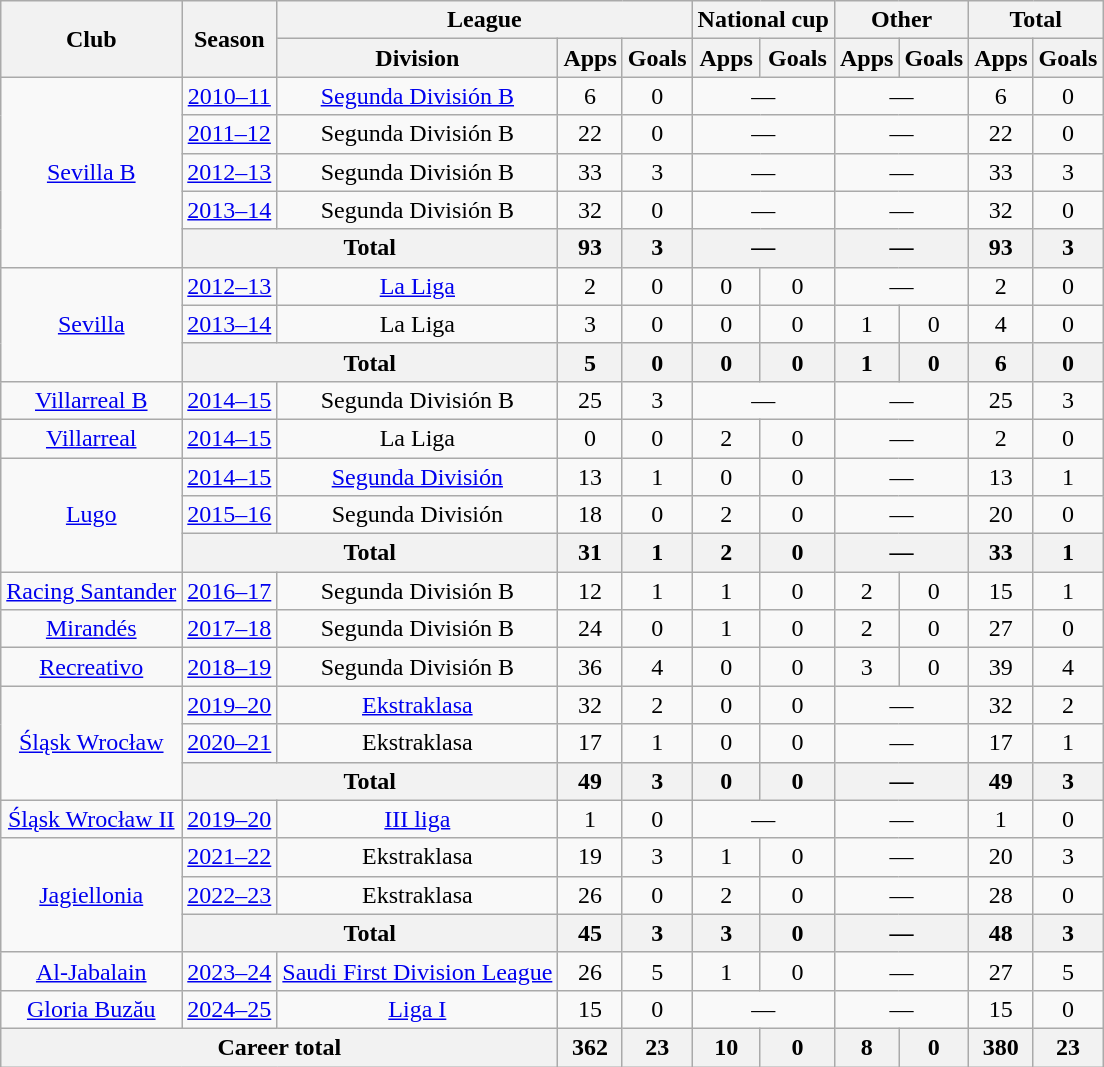<table class="wikitable" style="text-align: center;">
<tr>
<th rowspan="2">Club</th>
<th rowspan="2">Season</th>
<th colspan="3">League</th>
<th colspan="2">National cup</th>
<th colspan="2">Other</th>
<th colspan="2">Total</th>
</tr>
<tr>
<th>Division</th>
<th>Apps</th>
<th>Goals</th>
<th>Apps</th>
<th>Goals</th>
<th>Apps</th>
<th>Goals</th>
<th>Apps</th>
<th>Goals</th>
</tr>
<tr>
<td rowspan="5"><a href='#'>Sevilla B</a></td>
<td><a href='#'>2010–11</a></td>
<td><a href='#'>Segunda División B</a></td>
<td>6</td>
<td>0</td>
<td colspan="2">—</td>
<td colspan="2">—</td>
<td>6</td>
<td>0</td>
</tr>
<tr>
<td><a href='#'>2011–12</a></td>
<td>Segunda División B</td>
<td>22</td>
<td>0</td>
<td colspan="2">—</td>
<td colspan="2">—</td>
<td>22</td>
<td>0</td>
</tr>
<tr>
<td><a href='#'>2012–13</a></td>
<td>Segunda División B</td>
<td>33</td>
<td>3</td>
<td colspan="2">—</td>
<td colspan="2">—</td>
<td>33</td>
<td>3</td>
</tr>
<tr>
<td><a href='#'>2013–14</a></td>
<td>Segunda División B</td>
<td>32</td>
<td>0</td>
<td colspan="2">—</td>
<td colspan="2">—</td>
<td>32</td>
<td>0</td>
</tr>
<tr>
<th colspan="2">Total</th>
<th>93</th>
<th>3</th>
<th colspan="2">—</th>
<th colspan="2">—</th>
<th>93</th>
<th>3</th>
</tr>
<tr>
<td rowspan="3"><a href='#'>Sevilla</a></td>
<td><a href='#'>2012–13</a></td>
<td><a href='#'>La Liga</a></td>
<td>2</td>
<td>0</td>
<td>0</td>
<td>0</td>
<td colspan="2">—</td>
<td>2</td>
<td>0</td>
</tr>
<tr>
<td><a href='#'>2013–14</a></td>
<td>La Liga</td>
<td>3</td>
<td>0</td>
<td>0</td>
<td>0</td>
<td>1</td>
<td>0</td>
<td>4</td>
<td>0</td>
</tr>
<tr>
<th colspan="2">Total</th>
<th>5</th>
<th>0</th>
<th>0</th>
<th>0</th>
<th>1</th>
<th>0</th>
<th>6</th>
<th>0</th>
</tr>
<tr>
<td><a href='#'>Villarreal B</a></td>
<td><a href='#'>2014–15</a></td>
<td>Segunda División B</td>
<td>25</td>
<td>3</td>
<td colspan="2">—</td>
<td colspan="2">—</td>
<td>25</td>
<td>3</td>
</tr>
<tr>
<td><a href='#'>Villarreal</a></td>
<td><a href='#'>2014–15</a></td>
<td>La Liga</td>
<td>0</td>
<td>0</td>
<td>2</td>
<td>0</td>
<td colspan="2">—</td>
<td>2</td>
<td>0</td>
</tr>
<tr>
<td rowspan="3"><a href='#'>Lugo</a></td>
<td><a href='#'>2014–15</a></td>
<td><a href='#'>Segunda División</a></td>
<td>13</td>
<td>1</td>
<td>0</td>
<td>0</td>
<td colspan="2">—</td>
<td>13</td>
<td>1</td>
</tr>
<tr>
<td><a href='#'>2015–16</a></td>
<td>Segunda División</td>
<td>18</td>
<td>0</td>
<td>2</td>
<td>0</td>
<td colspan="2">—</td>
<td>20</td>
<td>0</td>
</tr>
<tr>
<th colspan="2">Total</th>
<th>31</th>
<th>1</th>
<th>2</th>
<th>0</th>
<th colspan="2">—</th>
<th>33</th>
<th>1</th>
</tr>
<tr>
<td><a href='#'>Racing Santander</a></td>
<td><a href='#'>2016–17</a></td>
<td>Segunda División B</td>
<td>12</td>
<td>1</td>
<td>1</td>
<td>0</td>
<td>2</td>
<td>0</td>
<td>15</td>
<td>1</td>
</tr>
<tr>
<td><a href='#'>Mirandés</a></td>
<td><a href='#'>2017–18</a></td>
<td>Segunda División B</td>
<td>24</td>
<td>0</td>
<td>1</td>
<td>0</td>
<td>2</td>
<td>0</td>
<td>27</td>
<td>0</td>
</tr>
<tr>
<td><a href='#'>Recreativo</a></td>
<td><a href='#'>2018–19</a></td>
<td>Segunda División B</td>
<td>36</td>
<td>4</td>
<td>0</td>
<td>0</td>
<td>3</td>
<td>0</td>
<td>39</td>
<td>4</td>
</tr>
<tr>
<td rowspan="3"><a href='#'>Śląsk Wrocław</a></td>
<td><a href='#'>2019–20</a></td>
<td><a href='#'>Ekstraklasa</a></td>
<td>32</td>
<td>2</td>
<td>0</td>
<td>0</td>
<td colspan="2">—</td>
<td>32</td>
<td>2</td>
</tr>
<tr>
<td><a href='#'>2020–21</a></td>
<td>Ekstraklasa</td>
<td>17</td>
<td>1</td>
<td>0</td>
<td>0</td>
<td colspan="2">—</td>
<td>17</td>
<td>1</td>
</tr>
<tr>
<th colspan="2">Total</th>
<th>49</th>
<th>3</th>
<th>0</th>
<th>0</th>
<th colspan="2">—</th>
<th>49</th>
<th>3</th>
</tr>
<tr>
<td><a href='#'>Śląsk Wrocław II</a></td>
<td><a href='#'>2019–20</a></td>
<td><a href='#'>III liga</a></td>
<td>1</td>
<td>0</td>
<td colspan="2">—</td>
<td colspan="2">—</td>
<td>1</td>
<td>0</td>
</tr>
<tr>
<td rowspan="3"><a href='#'>Jagiellonia</a></td>
<td><a href='#'>2021–22</a></td>
<td>Ekstraklasa</td>
<td>19</td>
<td>3</td>
<td>1</td>
<td>0</td>
<td colspan="2">—</td>
<td>20</td>
<td>3</td>
</tr>
<tr>
<td><a href='#'>2022–23</a></td>
<td>Ekstraklasa</td>
<td>26</td>
<td>0</td>
<td>2</td>
<td>0</td>
<td colspan="2">—</td>
<td>28</td>
<td>0</td>
</tr>
<tr>
<th colspan="2">Total</th>
<th>45</th>
<th>3</th>
<th>3</th>
<th>0</th>
<th colspan="2">—</th>
<th>48</th>
<th>3</th>
</tr>
<tr>
<td><a href='#'>Al-Jabalain</a></td>
<td><a href='#'>2023–24</a></td>
<td><a href='#'>Saudi First Division League</a></td>
<td>26</td>
<td>5</td>
<td>1</td>
<td>0</td>
<td colspan="2">—</td>
<td>27</td>
<td>5</td>
</tr>
<tr>
<td><a href='#'>Gloria Buzău</a></td>
<td><a href='#'>2024–25</a></td>
<td><a href='#'>Liga I</a></td>
<td>15</td>
<td>0</td>
<td colspan="2">—</td>
<td colspan="2">—</td>
<td>15</td>
<td>0</td>
</tr>
<tr>
<th colspan="3">Career total</th>
<th>362</th>
<th>23</th>
<th>10</th>
<th>0</th>
<th>8</th>
<th>0</th>
<th>380</th>
<th>23</th>
</tr>
</table>
